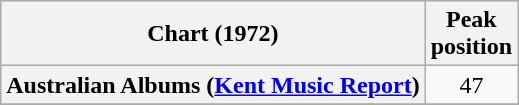<table class="wikitable sortable plainrowheaders">
<tr>
<th>Chart (1972)</th>
<th>Peak<br>position</th>
</tr>
<tr>
<th scope="row">Australian Albums (<a href='#'>Kent Music Report</a>)</th>
<td align="center">47</td>
</tr>
<tr>
</tr>
<tr>
</tr>
</table>
